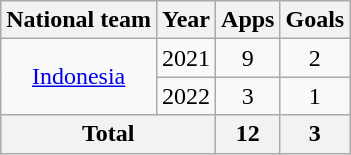<table class="wikitable" style="text-align:center">
<tr>
<th>National team</th>
<th>Year</th>
<th>Apps</th>
<th>Goals</th>
</tr>
<tr>
<td rowspan=2><a href='#'>Indonesia</a></td>
<td>2021</td>
<td>9</td>
<td>2</td>
</tr>
<tr>
<td>2022</td>
<td>3</td>
<td>1</td>
</tr>
<tr>
<th colspan=2>Total</th>
<th>12</th>
<th>3</th>
</tr>
</table>
